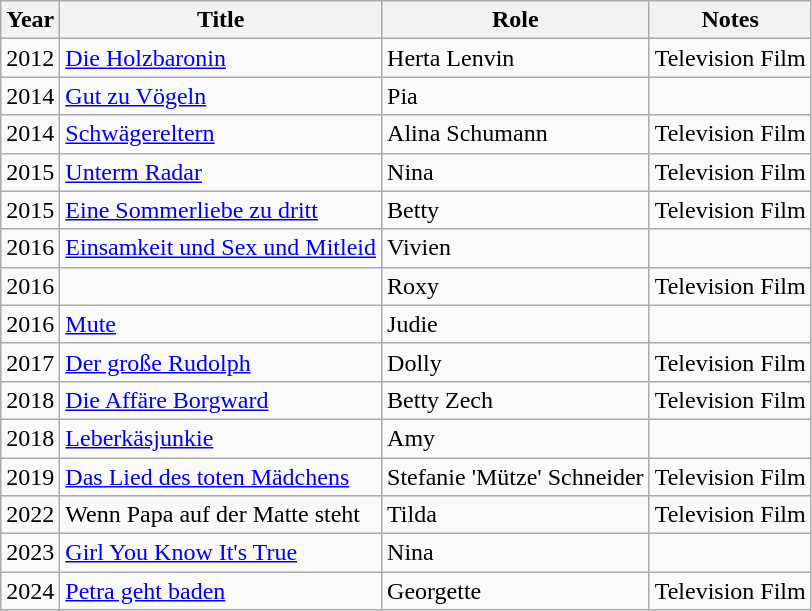<table class="wikitable sortable">
<tr>
<th>Year</th>
<th>Title</th>
<th>Role</th>
<th>Notes</th>
</tr>
<tr>
<td>2012</td>
<td><a href='#'>Die Holzbaronin</a></td>
<td>Herta Lenvin</td>
<td>Television Film</td>
</tr>
<tr>
<td>2014</td>
<td><a href='#'>Gut zu Vögeln</a></td>
<td>Pia</td>
<td></td>
</tr>
<tr>
<td>2014</td>
<td><a href='#'>Schwägereltern</a></td>
<td>Alina Schumann</td>
<td>Television Film</td>
</tr>
<tr>
<td>2015</td>
<td><a href='#'>Unterm Radar</a></td>
<td>Nina</td>
<td>Television Film</td>
</tr>
<tr>
<td>2015</td>
<td><a href='#'>Eine Sommerliebe zu dritt</a></td>
<td>Betty</td>
<td>Television Film</td>
</tr>
<tr>
<td>2016</td>
<td><a href='#'>Einsamkeit und Sex und Mitleid</a></td>
<td>Vivien</td>
<td></td>
</tr>
<tr>
<td>2016</td>
<td></td>
<td>Roxy</td>
<td>Television Film</td>
</tr>
<tr>
<td>2016</td>
<td><a href='#'>Mute</a></td>
<td>Judie</td>
<td></td>
</tr>
<tr>
<td>2017</td>
<td><a href='#'>Der große Rudolph</a></td>
<td>Dolly</td>
<td>Television Film</td>
</tr>
<tr>
<td>2018</td>
<td><a href='#'>Die Affäre Borgward</a></td>
<td>Betty Zech</td>
<td>Television Film</td>
</tr>
<tr>
<td>2018</td>
<td><a href='#'>Leberkäsjunkie</a></td>
<td>Amy</td>
<td></td>
</tr>
<tr>
<td>2019</td>
<td><a href='#'>Das Lied des toten Mädchens</a></td>
<td>Stefanie 'Mütze' Schneider</td>
<td>Television Film</td>
</tr>
<tr>
<td>2022</td>
<td>Wenn Papa auf der Matte steht</td>
<td>Tilda</td>
<td>Television Film</td>
</tr>
<tr>
<td>2023</td>
<td><a href='#'>Girl You Know It's True</a></td>
<td>Nina</td>
<td></td>
</tr>
<tr>
<td>2024</td>
<td><a href='#'>Petra geht baden</a></td>
<td>Georgette</td>
<td>Television Film</td>
</tr>
</table>
